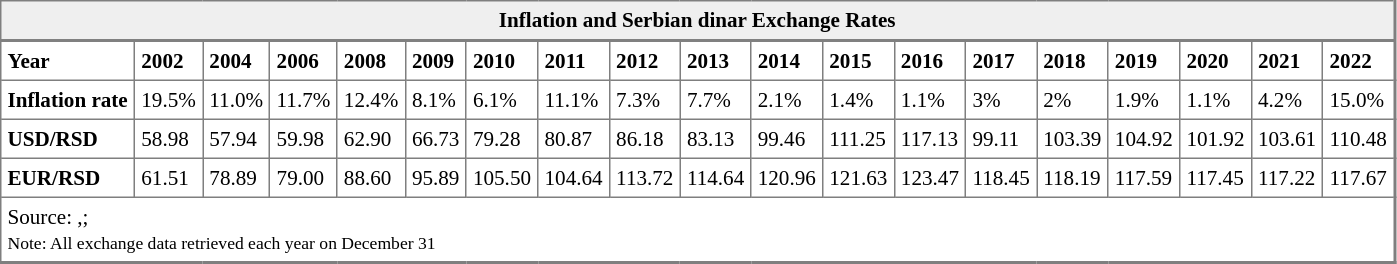<table border="1" cellpadding="4" cellspacing="0" class="toccolours" style="align:left; margin:1.5em 0 0; border-style:solid; border:1px solid #7f7f7f; border-right-width:2px; border-bottom-width:2px; border-collapse:collapse; font-size:88%;">
<tr>
<th colspan=19 style="background: #efefef; border-bottom: 2px solid gray;">Inflation and Serbian dinar Exchange Rates</th>
</tr>
<tr>
<td><strong>Year</strong></td>
<td><strong>2002</strong></td>
<td><strong>2004</strong></td>
<td><strong>2006</strong></td>
<td><strong>2008</strong></td>
<td><strong>2009</strong></td>
<td><strong>2010</strong></td>
<td><strong>2011</strong></td>
<td><strong>2012</strong></td>
<td><strong>2013</strong></td>
<td><strong>2014</strong></td>
<td><strong>2015</strong></td>
<td><strong>2016</strong></td>
<td><strong>2017</strong></td>
<td><strong>2018</strong></td>
<td><strong>2019</strong></td>
<td><strong>2020</strong></td>
<td><strong>2021</strong></td>
<td><strong>2022</strong></td>
</tr>
<tr>
<td><strong>Inflation rate</strong></td>
<td>19.5%</td>
<td>11.0%</td>
<td>11.7%</td>
<td>12.4%</td>
<td>8.1%</td>
<td>6.1%</td>
<td>11.1%</td>
<td>7.3%</td>
<td>7.7%</td>
<td>2.1%</td>
<td>1.4%</td>
<td>1.1%</td>
<td>3%</td>
<td>2%</td>
<td>1.9%</td>
<td>1.1%</td>
<td>4.2%</td>
<td>15.0%</td>
</tr>
<tr>
<td><strong>USD/RSD</strong></td>
<td>58.98</td>
<td>57.94</td>
<td>59.98</td>
<td>62.90</td>
<td>66.73</td>
<td>79.28</td>
<td>80.87</td>
<td>86.18</td>
<td>83.13</td>
<td>99.46</td>
<td>111.25</td>
<td>117.13</td>
<td>99.11</td>
<td>103.39</td>
<td>104.92</td>
<td>101.92</td>
<td>103.61</td>
<td>110.48</td>
</tr>
<tr>
<td><strong>EUR/RSD</strong></td>
<td>61.51</td>
<td>78.89</td>
<td>79.00</td>
<td>88.60</td>
<td>95.89</td>
<td>105.50</td>
<td>104.64</td>
<td>113.72</td>
<td>114.64</td>
<td>120.96</td>
<td>121.63</td>
<td>123.47</td>
<td>118.45</td>
<td>118.19</td>
<td>117.59</td>
<td>117.45</td>
<td>117.22</td>
<td>117.67</td>
</tr>
<tr>
<td colspan="19">Source: ,; <br><small>Note: All exchange data retrieved each year on December 31</small></td>
</tr>
</table>
